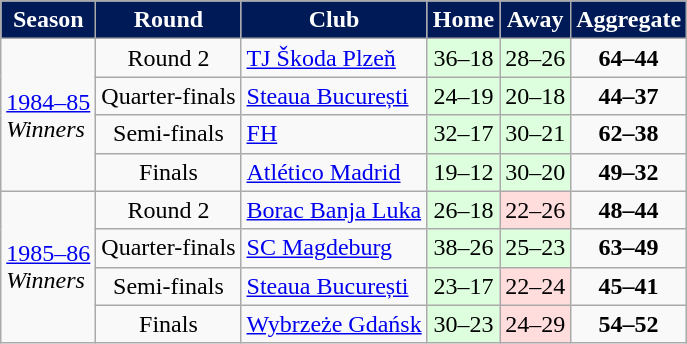<table class="wikitable">
<tr>
<th style="color:#FFFFFF; background:#001A57">Season</th>
<th style="color:#FFFFFF; background:#001A57">Round</th>
<th style="color:#FFFFFF; background:#001A57">Club</th>
<th style="color:#FFFFFF; background:#001A57">Home</th>
<th style="color:#FFFFFF; background:#001A57">Away</th>
<th style="color:#FFFFFF; background:#001A57">Aggregate</th>
</tr>
<tr>
<td rowspan=4><a href='#'>1984–85</a><br> <em>Winners</em></td>
<td align=center>Round 2</td>
<td> <a href='#'>TJ Škoda Plzeň</a></td>
<td style="text-align:center; background:#dfd;">36–18</td>
<td style="text-align:center; background:#dfd;">28–26</td>
<td style="text-align:center;"><strong>64–44</strong></td>
</tr>
<tr>
<td align=center>Quarter-finals</td>
<td> <a href='#'>Steaua București</a></td>
<td style="text-align:center; background:#dfd;">24–19</td>
<td style="text-align:center; background:#dfd;">20–18</td>
<td style="text-align:center;"><strong>44–37</strong></td>
</tr>
<tr>
<td align=center>Semi-finals</td>
<td> <a href='#'>FH</a></td>
<td style="text-align:center; background:#dfd;">32–17</td>
<td style="text-align:center; background:#dfd;">30–21</td>
<td style="text-align:center;"><strong>62–38</strong></td>
</tr>
<tr>
<td align=center>Finals</td>
<td> <a href='#'>Atlético Madrid</a></td>
<td style="text-align:center; background:#dfd;">19–12</td>
<td style="text-align:center; background:#dfd;">30–20</td>
<td style="text-align:center;"><strong>49–32</strong></td>
</tr>
<tr>
<td rowspan=4><a href='#'>1985–86</a><br> <em>Winners</em></td>
<td align=center>Round 2</td>
<td> <a href='#'>Borac Banja Luka</a></td>
<td style="text-align:center; background:#dfd;">26–18</td>
<td style="text-align:center; background:#fdd;">22–26</td>
<td style="text-align:center;"><strong>48–44</strong></td>
</tr>
<tr>
<td align=center>Quarter-finals</td>
<td> <a href='#'>SC Magdeburg</a></td>
<td style="text-align:center; background:#dfd;">38–26</td>
<td style="text-align:center; background:#dfd;">25–23</td>
<td style="text-align:center;"><strong>63–49</strong></td>
</tr>
<tr>
<td align=center>Semi-finals</td>
<td> <a href='#'>Steaua București</a></td>
<td style="text-align:center; background:#dfd;">23–17</td>
<td style="text-align:center; background:#fdd;">22–24</td>
<td style="text-align:center;"><strong>45–41</strong></td>
</tr>
<tr>
<td align=center>Finals</td>
<td> <a href='#'>Wybrzeże Gdańsk</a></td>
<td style="text-align:center; background:#dfd;">30–23</td>
<td style="text-align:center; background:#fdd;">24–29</td>
<td style="text-align:center;"><strong>54–52</strong></td>
</tr>
</table>
